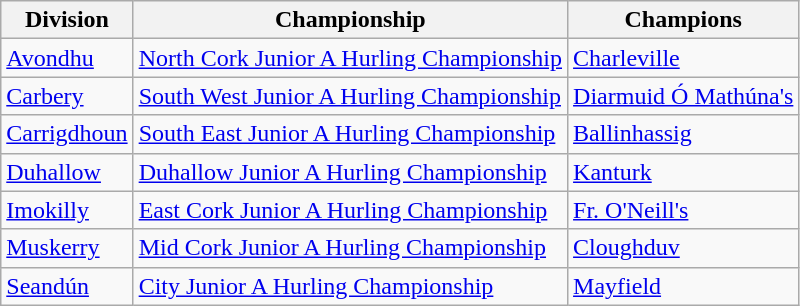<table class="wikitable">
<tr>
<th>Division</th>
<th>Championship</th>
<th>Champions</th>
</tr>
<tr>
<td><a href='#'>Avondhu</a></td>
<td><a href='#'>North Cork Junior A Hurling Championship</a></td>
<td><a href='#'>Charleville</a></td>
</tr>
<tr>
<td><a href='#'>Carbery</a></td>
<td><a href='#'>South West Junior A Hurling Championship</a></td>
<td><a href='#'>Diarmuid Ó Mathúna's</a></td>
</tr>
<tr>
<td><a href='#'>Carrigdhoun</a></td>
<td><a href='#'>South East Junior A Hurling Championship</a></td>
<td><a href='#'>Ballinhassig</a></td>
</tr>
<tr>
<td><a href='#'>Duhallow</a></td>
<td><a href='#'>Duhallow Junior A Hurling Championship</a></td>
<td><a href='#'>Kanturk</a></td>
</tr>
<tr>
<td><a href='#'>Imokilly</a></td>
<td><a href='#'>East Cork Junior A Hurling Championship</a></td>
<td><a href='#'>Fr. O'Neill's</a></td>
</tr>
<tr>
<td><a href='#'>Muskerry</a></td>
<td><a href='#'>Mid Cork Junior A Hurling Championship</a></td>
<td><a href='#'>Cloughduv</a></td>
</tr>
<tr>
<td><a href='#'>Seandún</a></td>
<td><a href='#'>City Junior A Hurling Championship</a></td>
<td><a href='#'>Mayfield</a></td>
</tr>
</table>
